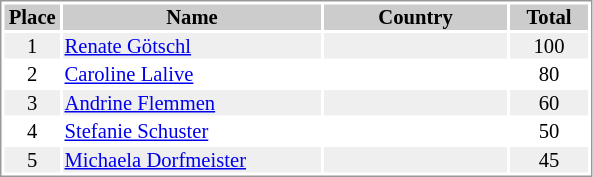<table border="0" style="border: 1px solid #999; background-color:#FFFFFF; text-align:center; font-size:86%; line-height:15px;">
<tr align="center" bgcolor="#CCCCCC">
<th width=35>Place</th>
<th width=170>Name</th>
<th width=120>Country</th>
<th width=50>Total</th>
</tr>
<tr bgcolor="#EFEFEF">
<td>1</td>
<td align="left"><a href='#'>Renate Götschl</a></td>
<td align="left"></td>
<td>100</td>
</tr>
<tr>
<td>2</td>
<td align="left"><a href='#'>Caroline Lalive</a></td>
<td align="left"></td>
<td>80</td>
</tr>
<tr bgcolor="#EFEFEF">
<td>3</td>
<td align="left"><a href='#'>Andrine Flemmen</a></td>
<td align="left"></td>
<td>60</td>
</tr>
<tr>
<td>4</td>
<td align="left"><a href='#'>Stefanie Schuster</a></td>
<td align="left"></td>
<td>50</td>
</tr>
<tr bgcolor="#EFEFEF">
<td>5</td>
<td align="left"><a href='#'>Michaela Dorfmeister</a></td>
<td align="left"></td>
<td>45</td>
</tr>
</table>
